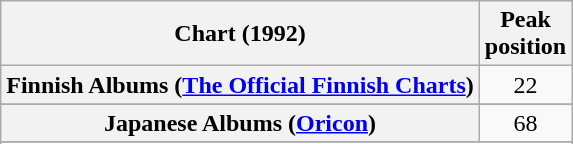<table class="wikitable sortable plainrowheaders" style="text-align:center">
<tr>
<th scope="col">Chart (1992)</th>
<th scope="col">Peak<br>position</th>
</tr>
<tr>
<th scope="row">Finnish Albums (<a href='#'>The Official Finnish Charts</a>)</th>
<td align="center">22</td>
</tr>
<tr>
</tr>
<tr>
<th scope="row">Japanese Albums (<a href='#'>Oricon</a>)</th>
<td align="center">68</td>
</tr>
<tr>
</tr>
<tr>
</tr>
</table>
